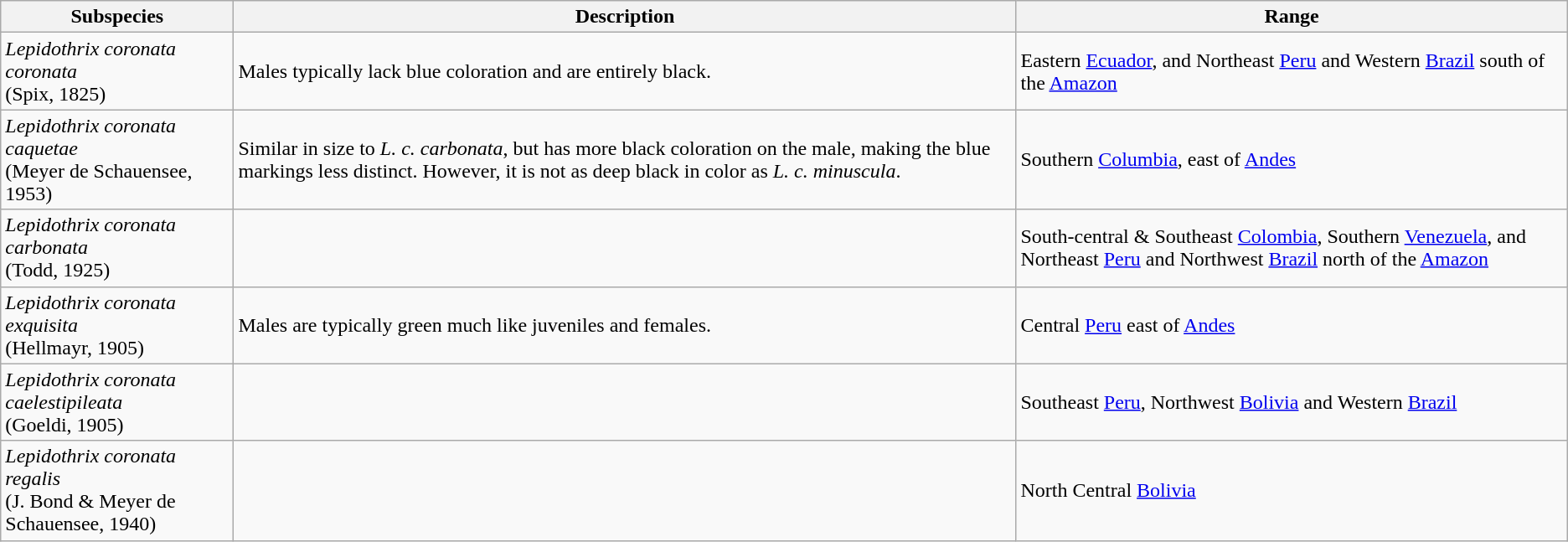<table class="wikitable">
<tr>
<th>Subspecies</th>
<th>Description</th>
<th>Range</th>
</tr>
<tr>
<td><em>Lepidothrix coronata coronata</em><br>(Spix, 1825)</td>
<td>Males typically lack blue coloration and are entirely black.</td>
<td>Eastern <a href='#'>Ecuador</a>, and Northeast <a href='#'>Peru</a> and Western <a href='#'>Brazil</a> south of the <a href='#'>Amazon</a></td>
</tr>
<tr>
<td><em>Lepidothrix coronata caquetae</em><br>(Meyer de Schauensee, 1953)</td>
<td>Similar in size to <em>L. c. carbonata</em>, but has more black coloration on the male, making the blue markings less distinct. However, it is not as deep black in color as <em>L. c. minuscula</em>.</td>
<td>Southern <a href='#'>Columbia</a>, east of <a href='#'>Andes</a></td>
</tr>
<tr>
<td><em>Lepidothrix coronata carbonata</em><br>(Todd, 1925)</td>
<td></td>
<td>South-central & Southeast <a href='#'>Colombia</a>, Southern <a href='#'>Venezuela</a>, and Northeast <a href='#'>Peru</a> and Northwest <a href='#'>Brazil</a> north of the <a href='#'>Amazon</a></td>
</tr>
<tr>
<td><em>Lepidothrix coronata exquisita</em><br>(Hellmayr, 1905)</td>
<td>Males are typically green much like juveniles and females.</td>
<td>Central <a href='#'>Peru</a> east of <a href='#'>Andes</a></td>
</tr>
<tr>
<td><em>Lepidothrix coronata caelestipileata</em><br>(Goeldi, 1905)</td>
<td></td>
<td>Southeast <a href='#'>Peru</a>, Northwest <a href='#'>Bolivia</a> and Western <a href='#'>Brazil</a></td>
</tr>
<tr>
<td><em>Lepidothrix coronata regalis</em><br>(J. Bond & Meyer de Schauensee, 1940)</td>
<td></td>
<td>North Central <a href='#'>Bolivia</a></td>
</tr>
</table>
